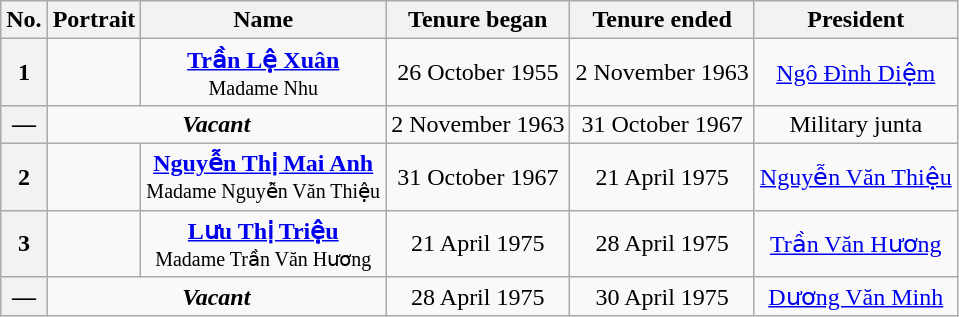<table class="wikitable sortable" style="text-align:Center;">
<tr>
<th class="unsortable">No.</th>
<th class="unsortable">Portrait</th>
<th class="unsortable">Name</th>
<th class="unsortable">Tenure began</th>
<th class="unsortable">Tenure ended</th>
<th class="unsortable">President</th>
</tr>
<tr>
<th>1</th>
<td></td>
<td><strong><a href='#'>Trần Lệ Xuân</a></strong><br><small>Madame Nhu</small><br></td>
<td>26 October 1955</td>
<td>2 November 1963</td>
<td><a href='#'>Ngô Đình Diệm</a></td>
</tr>
<tr>
<th><strong>—</strong></th>
<td colspan="2"><strong><em>Vacant</em></strong></td>
<td>2 November 1963</td>
<td>31 October 1967</td>
<td>Military junta</td>
</tr>
<tr>
<th>2</th>
<td></td>
<td><strong><a href='#'>Nguyễn Thị Mai Anh</a></strong><br><small>Madame Nguyễn Văn Thiệu</small><br></td>
<td>31 October 1967</td>
<td>21 April 1975</td>
<td><a href='#'>Nguyễn Văn Thiệu</a></td>
</tr>
<tr>
<th>3</th>
<td></td>
<td><strong><a href='#'>Lưu Thị Triệu</a></strong><br><small>Madame Trần Văn Hương</small><br></td>
<td>21 April 1975</td>
<td>28 April 1975</td>
<td><a href='#'>Trần Văn Hương</a></td>
</tr>
<tr>
<th><strong>—</strong></th>
<td colspan="2"><strong><em>Vacant</em></strong></td>
<td>28 April 1975</td>
<td>30 April 1975</td>
<td><a href='#'>Dương Văn Minh</a></td>
</tr>
</table>
